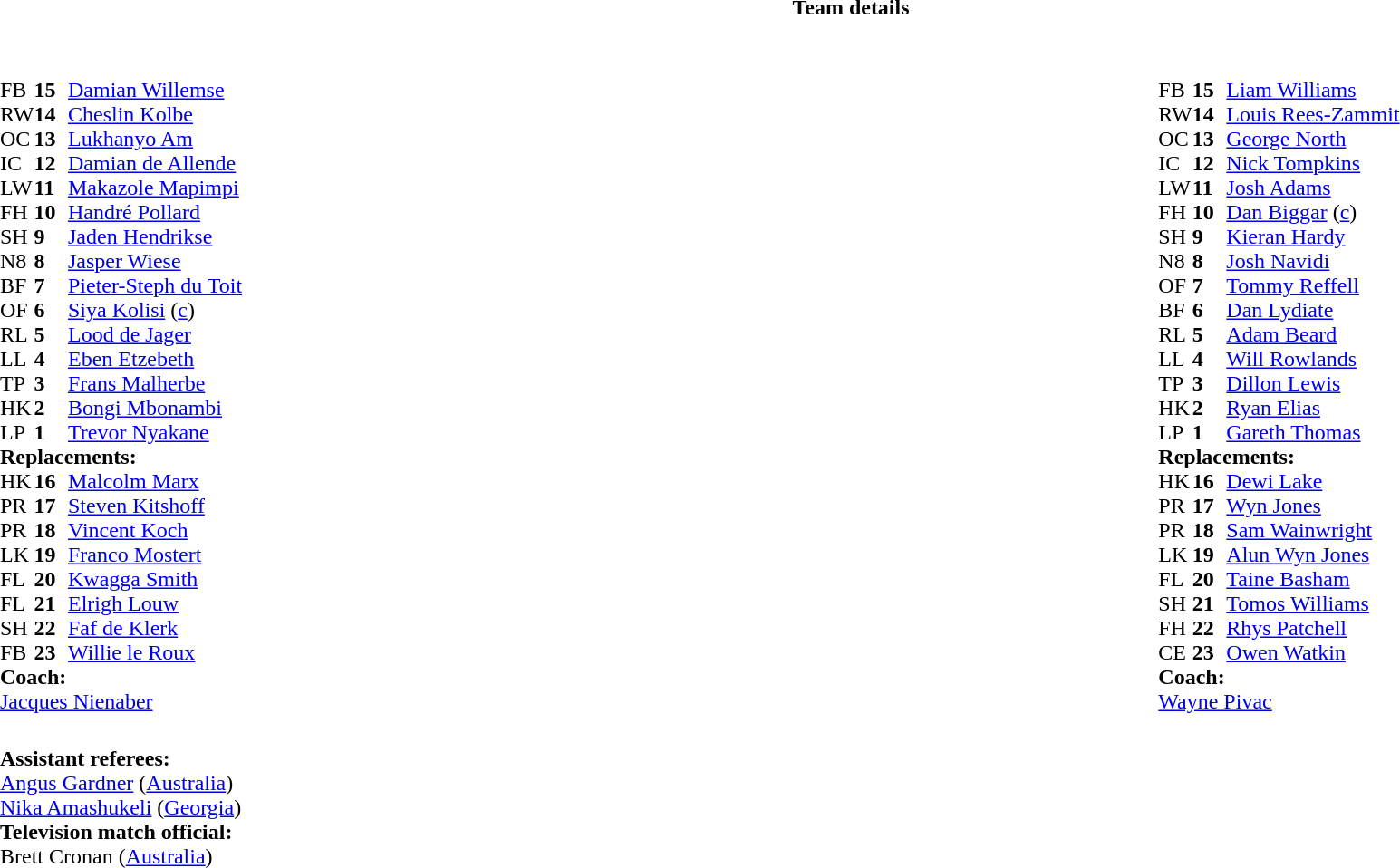<table border="0" style="width:100%;">
<tr>
<th>Team details</th>
</tr>
<tr>
<td><br><table style="width:100%">
<tr>
<td style="vertical-align:top;width:50%"><br><table cellspacing="0" cellpadding="0">
<tr>
<th width="25"></th>
<th width="25"></th>
</tr>
<tr>
<td>FB</td>
<td><strong>15</strong></td>
<td><a href='#'>Damian Willemse</a></td>
</tr>
<tr>
<td>RW</td>
<td><strong>14</strong></td>
<td><a href='#'>Cheslin Kolbe</a></td>
<td></td>
<td></td>
</tr>
<tr>
<td>OC</td>
<td><strong>13</strong></td>
<td><a href='#'>Lukhanyo Am</a></td>
</tr>
<tr>
<td>IC</td>
<td><strong>12</strong></td>
<td><a href='#'>Damian de Allende</a></td>
</tr>
<tr>
<td>LW</td>
<td><strong>11</strong></td>
<td><a href='#'>Makazole Mapimpi</a></td>
</tr>
<tr>
<td>FH</td>
<td><strong>10</strong></td>
<td><a href='#'>Handré Pollard</a></td>
</tr>
<tr>
<td>SH</td>
<td><strong>9</strong></td>
<td><a href='#'>Jaden Hendrikse</a></td>
<td></td>
<td></td>
</tr>
<tr>
<td>N8</td>
<td><strong>8</strong></td>
<td><a href='#'>Jasper Wiese</a></td>
<td></td>
<td></td>
</tr>
<tr>
<td>BF</td>
<td><strong>7</strong></td>
<td><a href='#'>Pieter-Steph du Toit</a></td>
<td></td>
<td></td>
</tr>
<tr>
<td>OF</td>
<td><strong>6</strong></td>
<td><a href='#'>Siya Kolisi</a> (<a href='#'>c</a>)</td>
</tr>
<tr>
<td>RL</td>
<td><strong>5</strong></td>
<td><a href='#'>Lood de Jager</a></td>
</tr>
<tr>
<td>LL</td>
<td><strong>4</strong></td>
<td><a href='#'>Eben Etzebeth</a></td>
<td></td>
<td></td>
</tr>
<tr>
<td>TP</td>
<td><strong>3</strong></td>
<td><a href='#'>Frans Malherbe</a></td>
<td></td>
<td></td>
</tr>
<tr>
<td>HK</td>
<td><strong>2</strong></td>
<td><a href='#'>Bongi Mbonambi</a></td>
<td></td>
<td></td>
</tr>
<tr>
<td>LP</td>
<td><strong>1</strong></td>
<td><a href='#'>Trevor Nyakane</a></td>
<td></td>
<td></td>
</tr>
<tr>
<td colspan="3"><strong>Replacements:</strong></td>
</tr>
<tr>
<td>HK</td>
<td><strong>16</strong></td>
<td><a href='#'>Malcolm Marx</a></td>
<td></td>
<td></td>
</tr>
<tr>
<td>PR</td>
<td><strong>17</strong></td>
<td><a href='#'>Steven Kitshoff</a></td>
<td></td>
<td></td>
</tr>
<tr>
<td>PR</td>
<td><strong>18</strong></td>
<td><a href='#'>Vincent Koch</a></td>
<td></td>
<td></td>
</tr>
<tr>
<td>LK</td>
<td><strong>19</strong></td>
<td><a href='#'>Franco Mostert</a></td>
<td></td>
<td></td>
</tr>
<tr>
<td>FL</td>
<td><strong>20</strong></td>
<td><a href='#'>Kwagga Smith</a></td>
<td></td>
<td></td>
</tr>
<tr>
<td>FL</td>
<td><strong>21</strong></td>
<td><a href='#'>Elrigh Louw</a></td>
<td></td>
<td></td>
</tr>
<tr>
<td>SH</td>
<td><strong>22</strong></td>
<td><a href='#'>Faf de Klerk</a></td>
<td></td>
<td></td>
</tr>
<tr>
<td>FB</td>
<td><strong>23</strong></td>
<td><a href='#'>Willie le Roux</a></td>
<td></td>
<td></td>
</tr>
<tr>
<td colspan="3"><strong>Coach:</strong></td>
</tr>
<tr>
<td colspan="3"> <a href='#'>Jacques Nienaber</a></td>
</tr>
</table>
</td>
<td style="vertical-align:top"></td>
<td style="vertical-align:top;width:50%"><br><table cellspacing="0" cellpadding="0" style="margin:auto">
<tr>
<th width="25"></th>
<th width="25"></th>
</tr>
<tr>
<td>FB</td>
<td><strong>15</strong></td>
<td><a href='#'>Liam Williams</a></td>
</tr>
<tr>
<td>RW</td>
<td><strong>14</strong></td>
<td><a href='#'>Louis Rees-Zammit</a></td>
</tr>
<tr>
<td>OC</td>
<td><strong>13</strong></td>
<td><a href='#'>George North</a></td>
</tr>
<tr>
<td>IC</td>
<td><strong>12</strong></td>
<td><a href='#'>Nick Tompkins</a></td>
<td></td>
<td></td>
</tr>
<tr>
<td>LW</td>
<td><strong>11</strong></td>
<td><a href='#'>Josh Adams</a></td>
</tr>
<tr>
<td>FH</td>
<td><strong>10</strong></td>
<td><a href='#'>Dan Biggar</a> (<a href='#'>c</a>)</td>
</tr>
<tr>
<td>SH</td>
<td><strong>9</strong></td>
<td><a href='#'>Kieran Hardy</a></td>
<td></td>
<td></td>
</tr>
<tr>
<td>N8</td>
<td><strong>8</strong></td>
<td><a href='#'>Josh Navidi</a></td>
</tr>
<tr>
<td>OF</td>
<td><strong>7</strong></td>
<td><a href='#'>Tommy Reffell</a></td>
<td></td>
<td></td>
</tr>
<tr>
<td>BF</td>
<td><strong>6</strong></td>
<td><a href='#'>Dan Lydiate</a></td>
<td></td>
<td></td>
</tr>
<tr>
<td>RL</td>
<td><strong>5</strong></td>
<td><a href='#'>Adam Beard</a></td>
</tr>
<tr>
<td>LL</td>
<td><strong>4</strong></td>
<td><a href='#'>Will Rowlands</a></td>
</tr>
<tr>
<td>TP</td>
<td><strong>3</strong></td>
<td><a href='#'>Dillon Lewis</a></td>
<td></td>
<td></td>
</tr>
<tr>
<td>HK</td>
<td><strong>2</strong></td>
<td><a href='#'>Ryan Elias</a></td>
<td></td>
<td></td>
</tr>
<tr>
<td>LP</td>
<td><strong>1</strong></td>
<td><a href='#'>Gareth Thomas</a></td>
<td></td>
<td></td>
</tr>
<tr>
<td colspan="3"><strong>Replacements:</strong></td>
</tr>
<tr>
<td>HK</td>
<td><strong>16</strong></td>
<td><a href='#'>Dewi Lake</a></td>
<td></td>
<td></td>
</tr>
<tr>
<td>PR</td>
<td><strong>17</strong></td>
<td><a href='#'>Wyn Jones</a></td>
<td></td>
<td></td>
</tr>
<tr>
<td>PR</td>
<td><strong>18</strong></td>
<td><a href='#'>Sam Wainwright</a></td>
<td></td>
<td></td>
</tr>
<tr>
<td>LK</td>
<td><strong>19</strong></td>
<td><a href='#'>Alun Wyn Jones</a></td>
<td></td>
<td></td>
</tr>
<tr>
<td>FL</td>
<td><strong>20</strong></td>
<td><a href='#'>Taine Basham</a></td>
<td></td>
<td></td>
</tr>
<tr>
<td>SH</td>
<td><strong>21</strong></td>
<td><a href='#'>Tomos Williams</a></td>
<td></td>
<td></td>
</tr>
<tr>
<td>FH</td>
<td><strong>22</strong></td>
<td><a href='#'>Rhys Patchell</a></td>
</tr>
<tr>
<td>CE</td>
<td><strong>23</strong></td>
<td><a href='#'>Owen Watkin</a></td>
<td></td>
<td></td>
</tr>
<tr>
<td colspan="3"><strong>Coach:</strong></td>
</tr>
<tr>
<td colspan="3"> <a href='#'>Wayne Pivac</a></td>
</tr>
</table>
</td>
</tr>
</table>
<table style="width:100%">
<tr>
<td><br><strong>Assistant referees:</strong>
<br><a href='#'>Angus Gardner</a> (<a href='#'>Australia</a>)
<br><a href='#'>Nika Amashukeli</a> (<a href='#'>Georgia</a>)
<br><strong>Television match official:</strong>
<br>Brett Cronan (<a href='#'>Australia</a>)</td>
</tr>
</table>
</td>
</tr>
</table>
